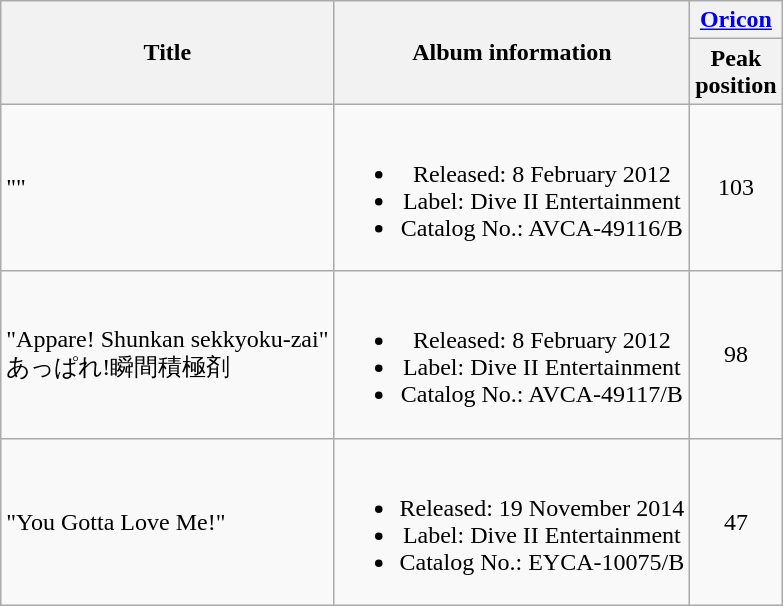<table class="wikitable plainrowheaders" style="text-align:center">
<tr>
<th rowspan=2; style=>Title</th>
<th rowspan=2;>Album information</th>
<th colspan=1; style=><a href='#'>Oricon</a><br></th>
</tr>
<tr>
<th style=>Peak<br>position</th>
</tr>
<tr>
<td align=left>""</td>
<td><br><ul><li>Released: 8 February 2012</li><li>Label: Dive II Entertainment</li><li>Catalog No.: AVCA-49116/B</li></ul></td>
<td>103</td>
</tr>
<tr>
<td align=left>"Appare! Shunkan sekkyoku-zai"<br>あっぱれ!瞬間積極剤</td>
<td><br><ul><li>Released: 8 February 2012</li><li>Label: Dive II Entertainment</li><li>Catalog No.: AVCA-49117/B</li></ul></td>
<td>98</td>
</tr>
<tr>
<td align=left>"You Gotta Love Me!"</td>
<td><br><ul><li>Released: 19 November 2014</li><li>Label: Dive II Entertainment</li><li>Catalog No.: EYCA-10075/B</li></ul></td>
<td>47</td>
</tr>
</table>
